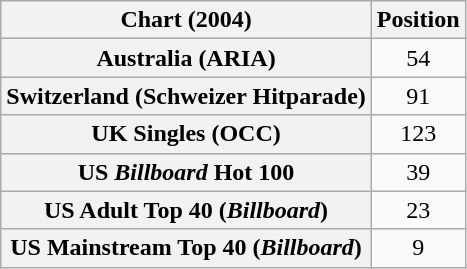<table class="wikitable sortable plainrowheaders" style="text-align:center">
<tr>
<th>Chart (2004)</th>
<th>Position</th>
</tr>
<tr>
<th scope="row">Australia (ARIA)</th>
<td>54</td>
</tr>
<tr>
<th scope="row">Switzerland (Schweizer Hitparade)</th>
<td>91</td>
</tr>
<tr>
<th scope="row">UK Singles (OCC)</th>
<td>123</td>
</tr>
<tr>
<th scope="row">US <em>Billboard</em> Hot 100</th>
<td>39</td>
</tr>
<tr>
<th scope="row">US Adult Top 40 (<em>Billboard</em>)</th>
<td>23</td>
</tr>
<tr>
<th scope="row">US Mainstream Top 40 (<em>Billboard</em>)</th>
<td>9</td>
</tr>
</table>
